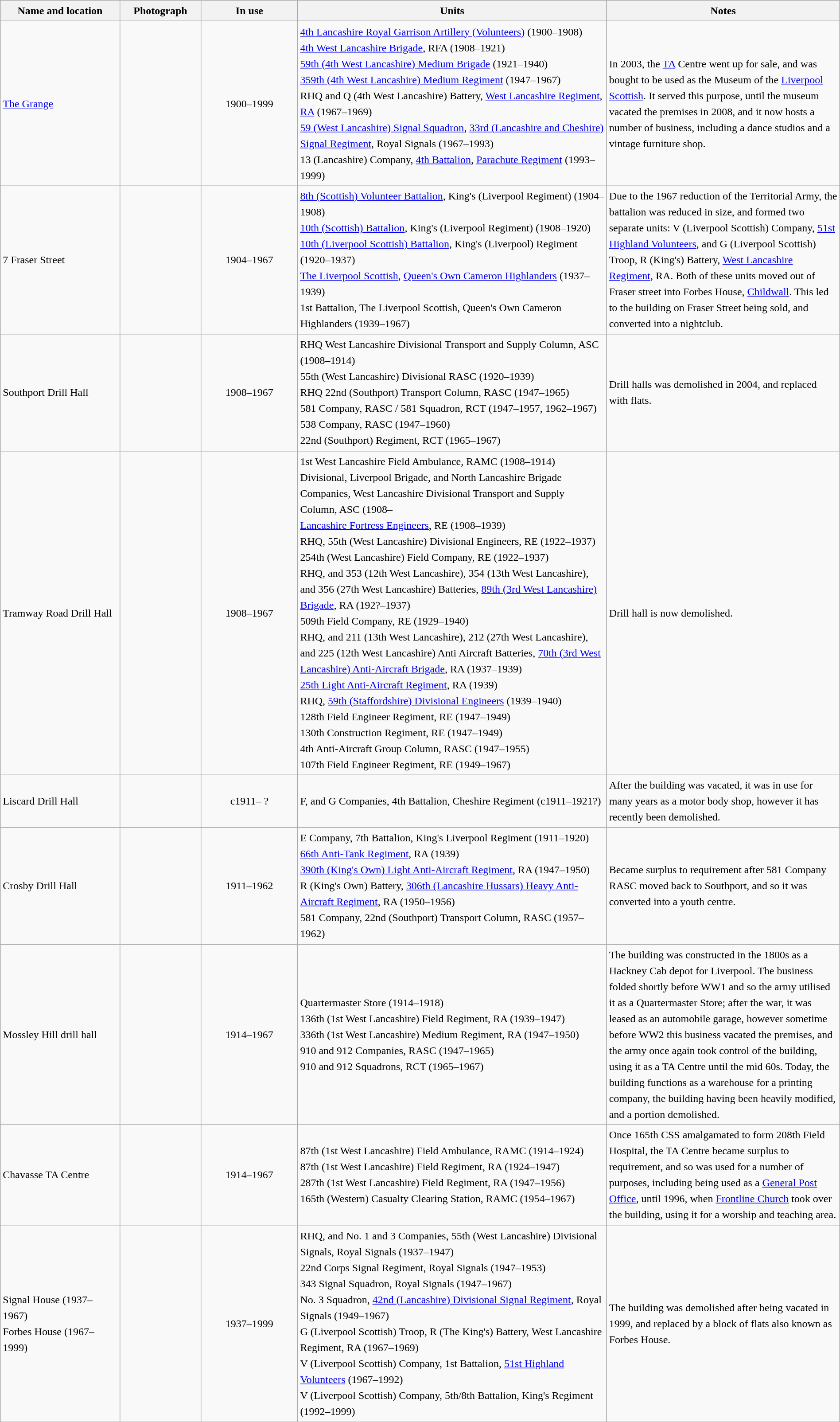<table class="wikitable sortable plainrowheaders" style="width:100%;border:0px;text-align:left;line-height:150%;">
<tr>
<th scope="col"  style="width:150px">Name and location</th>
<th scope="col"  style="width:100px" class="unsortable">Photograph</th>
<th scope="col"  style="width:120px">In use</th>
<th scope="col"  style="width:400px" class="unsortable">Units</th>
<th scope="col"  style="width:300px" class="unsortable">Notes</th>
</tr>
<tr>
<td><a href='#'>The Grange</a><br><small></small></td>
<td></td>
<td align="center">1900–1999</td>
<td><a href='#'>4th Lancashire Royal Garrison Artillery (Volunteers)</a> (1900–1908)<br><a href='#'>4th West Lancashire Brigade</a>, RFA (1908–1921)<br><a href='#'>59th (4th West Lancashire) Medium Brigade</a> (1921–1940)<br><a href='#'>359th (4th West Lancashire) Medium Regiment</a> (1947–1967)<br>RHQ and Q (4th West Lancashire) Battery, <a href='#'>West Lancashire Regiment</a>, <a href='#'>RA</a> (1967–1969)<br><a href='#'>59 (West Lancashire) Signal Squadron</a>, <a href='#'>33rd (Lancashire and Cheshire) Signal Regiment</a>, Royal Signals (1967–1993)<br>13 (Lancashire) Company, <a href='#'>4th Battalion</a>, <a href='#'>Parachute Regiment</a> (1993–1999)</td>
<td>In 2003, the <a href='#'>TA</a> Centre went up for sale, and was bought to be used as the Museum of the <a href='#'>Liverpool Scottish</a>. It served this purpose, until the museum vacated the premises in 2008, and it now hosts a number of business, including a dance studios and a vintage furniture shop.</td>
</tr>
<tr>
<td>7 Fraser Street<br><small></small></td>
<td></td>
<td align="center">1904–1967</td>
<td><a href='#'>8th (Scottish) Volunteer Battalion</a>, King's (Liverpool Regiment) (1904–1908)<br><a href='#'>10th (Scottish) Battalion</a>, King's (Liverpool Regiment) (1908–1920)<br><a href='#'>10th (Liverpool Scottish) Battalion</a>, King's (Liverpool) Regiment (1920–1937)<br><a href='#'>The Liverpool Scottish</a>, <a href='#'>Queen's Own Cameron Highlanders</a> (1937–1939)<br>1st Battalion, The Liverpool Scottish, Queen's Own Cameron Highlanders (1939–1967)</td>
<td>Due to the 1967 reduction of the Territorial Army, the battalion was reduced in size, and formed two separate units: V (Liverpool Scottish) Company, <a href='#'>51st Highland Volunteers</a>, and G (Liverpool Scottish) Troop, R (King's) Battery, <a href='#'>West Lancashire Regiment</a>, RA. Both of these units moved out of Fraser street into Forbes House, <a href='#'>Childwall</a>. This led to the building on Fraser Street being sold, and converted into a nightclub.</td>
</tr>
<tr>
<td>Southport Drill Hall<br><small></small></td>
<td></td>
<td align="center">1908–1967</td>
<td>RHQ West Lancashire Divisional Transport and Supply Column, ASC (1908–1914)<br>55th (West Lancashire) Divisional RASC (1920–1939)<br>RHQ 22nd (Southport) Transport Column, RASC (1947–1965)<br>581 Company, RASC / 581 Squadron, RCT (1947–1957, 1962–1967)<br>538 Company, RASC (1947–1960)<br>22nd (Southport) Regiment, RCT (1965–1967)</td>
<td>Drill halls was demolished in 2004, and replaced with flats.</td>
</tr>
<tr>
<td>Tramway Road Drill Hall<br><small></small></td>
<td></td>
<td align="center">1908–1967</td>
<td>1st West Lancashire Field Ambulance, RAMC (1908–1914)<br>Divisional, Liverpool Brigade, and North Lancashire Brigade Companies, West Lancashire Divisional Transport and Supply Column, ASC (1908–<br><a href='#'>Lancashire Fortress Engineers</a>, RE (1908–1939)<br>RHQ, 55th (West Lancashire) Divisional Engineers, RE (1922–1937)<br>254th (West Lancashire) Field Company, RE (1922–1937)<br>RHQ, and 353 (12th West Lancashire), 354 (13th West Lancashire), and 356 (27th West Lancashire) Batteries, <a href='#'>89th (3rd West Lancashire) Brigade</a>, RA (192?–1937)<br>509th Field Company, RE (1929–1940)<br>RHQ, and 211 (13th West Lancashire), 212 (27th West Lancashire), and 225 (12th West Lancashire) Anti Aircraft Batteries, <a href='#'>70th (3rd West Lancashire) Anti-Aircraft Brigade</a>, RA (1937–1939)<br><a href='#'>25th Light Anti-Aircraft Regiment</a>, RA (1939)<br>RHQ, <a href='#'>59th (Staffordshire) Divisional Engineers</a> (1939–1940)<br>128th Field Engineer Regiment, RE (1947–1949)<br>130th Construction Regiment, RE (1947–1949)<br>4th Anti-Aircraft Group Column, RASC (1947–1955)<br>107th Field Engineer Regiment, RE (1949–1967)</td>
<td>Drill hall is now demolished.</td>
</tr>
<tr>
<td>Liscard Drill Hall<br><small></small></td>
<td></td>
<td align="center">c1911– ?</td>
<td>F, and G Companies, 4th Battalion, Cheshire Regiment (c1911–1921?)</td>
<td>After the building was vacated, it was in use for many years as a motor body shop, however it has recently been demolished.</td>
</tr>
<tr>
<td>Crosby Drill Hall<br><small></small></td>
<td></td>
<td align="center">1911–1962</td>
<td>E Company, 7th Battalion, King's Liverpool Regiment (1911–1920)<br><a href='#'>66th Anti-Tank Regiment</a>, RA (1939)<br><a href='#'>390th (King's Own) Light Anti-Aircraft Regiment</a>, RA (1947–1950)<br>R (King's Own) Battery, <a href='#'>306th (Lancashire Hussars) Heavy Anti-Aircraft Regiment</a>, RA (1950–1956)<br>581 Company, 22nd (Southport) Transport Column, RASC (1957–1962)</td>
<td>Became surplus to requirement after 581 Company RASC moved back to Southport, and so it was converted into a youth centre.</td>
</tr>
<tr>
<td>Mossley Hill drill hall<br><small></small></td>
<td></td>
<td align="center">1914–1967</td>
<td>Quartermaster Store (1914–1918)<br>136th (1st West Lancashire) Field Regiment, RA (1939–1947)<br>336th (1st West Lancashire) Medium Regiment, RA (1947–1950)<br>910 and 912 Companies, RASC (1947–1965)<br>910 and 912 Squadrons, RCT (1965–1967)</td>
<td>The building was constructed in the 1800s as a Hackney Cab depot for Liverpool. The business folded shortly before WW1 and so the army utilised it as a Quartermaster Store; after the war, it was leased as an automobile garage, however sometime before WW2 this business vacated the premises, and the army once again took control of the building, using it as a TA Centre until the mid 60s. Today, the building functions as a warehouse for a printing company, the building having been heavily modified, and a portion demolished.</td>
</tr>
<tr>
<td>Chavasse TA Centre<br><small></small></td>
<td></td>
<td align="center">1914–1967</td>
<td>87th (1st West Lancashire) Field Ambulance, RAMC (1914–1924)<br>87th (1st West Lancashire) Field Regiment, RA (1924–1947)<br>287th (1st West Lancashire) Field Regiment, RA (1947–1956)<br>165th (Western) Casualty Clearing Station, RAMC (1954–1967)</td>
<td>Once 165th CSS amalgamated to form 208th Field Hospital, the TA Centre became surplus to requirement, and so was used for a number of purposes, including being used as a <a href='#'>General Post Office</a>, until 1996, when <a href='#'>Frontline Church</a> took over the building, using it for a worship and teaching area.</td>
</tr>
<tr>
<td>Signal House (1937–1967)<br>Forbes House (1967–1999)<br><small></small></td>
<td></td>
<td align="center">1937–1999</td>
<td>RHQ, and No. 1 and 3 Companies, 55th (West Lancashire) Divisional Signals, Royal Signals (1937–1947)<br>22nd Corps Signal Regiment, Royal Signals (1947–1953)<br>343 Signal Squadron, Royal Signals (1947–1967)<br>No. 3 Squadron, <a href='#'>42nd (Lancashire) Divisional Signal Regiment</a>, Royal Signals (1949–1967)<br>G (Liverpool Scottish) Troop, R (The King's) Battery, West Lancashire Regiment, RA (1967–1969)<br>V (Liverpool Scottish) Company, 1st Battalion, <a href='#'>51st Highland Volunteers</a> (1967–1992)<br>V (Liverpool Scottish) Company, 5th/8th Battalion, King's Regiment (1992–1999)</td>
<td>The building was demolished after being vacated in 1999, and replaced by a block of flats also known as Forbes House.</td>
</tr>
</table>
